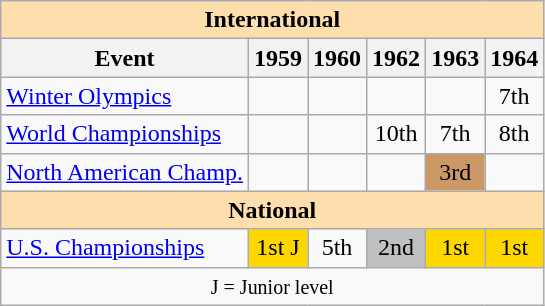<table class="wikitable" style="text-align:center">
<tr>
<th style="background-color: #ffdead; " colspan=6 align=center>International</th>
</tr>
<tr>
<th>Event</th>
<th>1959</th>
<th>1960</th>
<th>1962</th>
<th>1963</th>
<th>1964</th>
</tr>
<tr>
<td align=left><a href='#'>Winter Olympics</a></td>
<td></td>
<td></td>
<td></td>
<td></td>
<td>7th</td>
</tr>
<tr>
<td align=left><a href='#'>World Championships</a></td>
<td></td>
<td></td>
<td>10th</td>
<td>7th</td>
<td>8th</td>
</tr>
<tr>
<td align=left><a href='#'>North American Champ.</a></td>
<td></td>
<td></td>
<td></td>
<td bgcolor=cc9966>3rd</td>
<td></td>
</tr>
<tr>
<th style="background-color: #ffdead; " colspan=6 align=center>National</th>
</tr>
<tr>
<td align=left><a href='#'>U.S. Championships</a></td>
<td bgcolor=gold>1st J</td>
<td>5th</td>
<td bgcolor=silver>2nd</td>
<td bgcolor=gold>1st</td>
<td bgcolor=gold>1st</td>
</tr>
<tr>
<td colspan=6 align=center><small> J = Junior level </small></td>
</tr>
</table>
